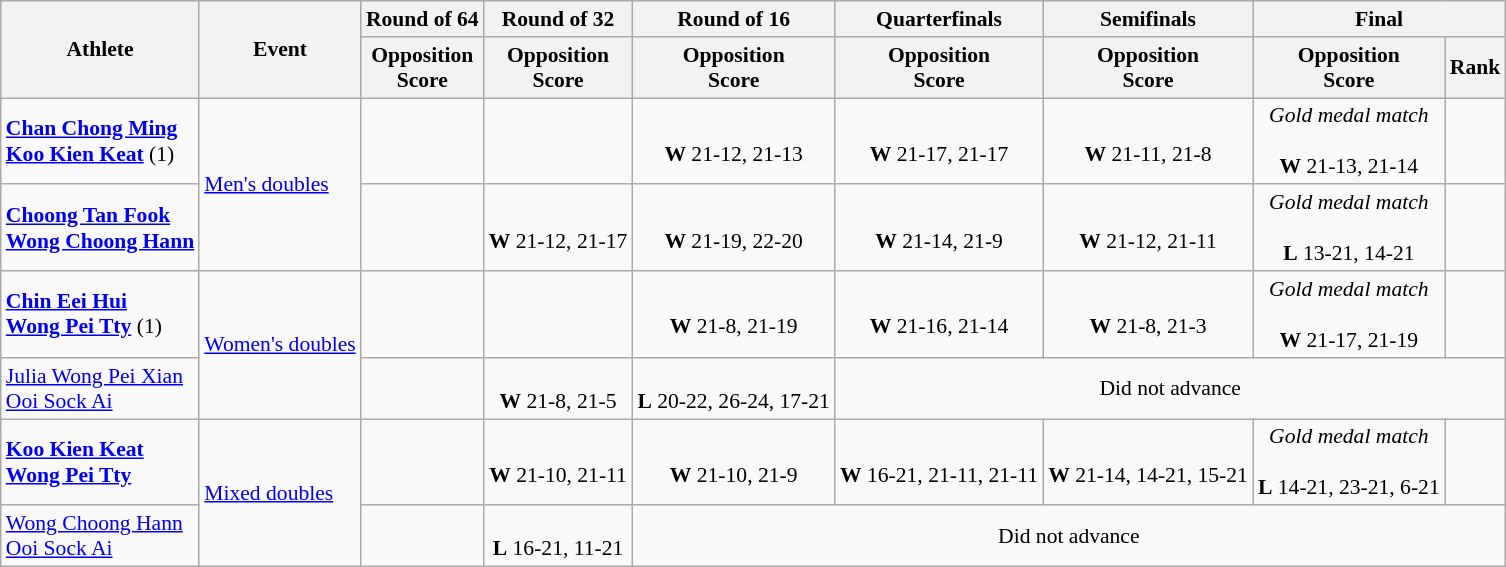<table class=wikitable style="font-size:90%">
<tr>
<th rowspan=2>Athlete</th>
<th rowspan=2>Event</th>
<th>Round of 64</th>
<th>Round of 32</th>
<th>Round of 16</th>
<th>Quarterfinals</th>
<th>Semifinals</th>
<th colspan=2>Final</th>
</tr>
<tr>
<th>Opposition<br>Score</th>
<th>Opposition<br>Score</th>
<th>Opposition<br>Score</th>
<th>Opposition<br>Score</th>
<th>Opposition<br>Score</th>
<th>Opposition<br>Score</th>
<th>Rank</th>
</tr>
<tr align=center>
<td align=left><strong><a href='#'>Chan Chong Ming</a><br><a href='#'>Koo Kien Keat</a></strong> (1)</td>
<td align=left rowspan=2><a href='#'>Men's doubles</a></td>
<td></td>
<td></td>
<td><br><strong>W</strong> 21-12, 21-13</td>
<td><br><strong>W</strong> 21-17, 21-17</td>
<td><br><strong>W</strong> 21-11, 21-8</td>
<td><em>Gold medal match</em><br><br><strong>W</strong> 21-13, 21-14</td>
<td></td>
</tr>
<tr align=center>
<td align=left><strong><a href='#'>Choong Tan Fook</a><br><a href='#'>Wong Choong Hann</a></strong></td>
<td></td>
<td><br><strong>W</strong> 21-12, 21-17</td>
<td><br><strong>W</strong> 21-19, 22-20</td>
<td><br><strong>W</strong> 21-14, 21-9</td>
<td><br><strong>W</strong> 21-12, 21-11</td>
<td><em>Gold medal match</em><br><br><strong>L</strong> 13-21, 14-21</td>
<td></td>
</tr>
<tr align=center>
<td align=left><strong><a href='#'>Chin Eei Hui</a><br><a href='#'>Wong Pei Tty</a></strong> (1)</td>
<td align=left rowspan=2><a href='#'>Women's doubles</a></td>
<td></td>
<td></td>
<td><br><strong>W</strong> 21-8, 21-19</td>
<td><br><strong>W</strong> 21-16, 21-14</td>
<td><br><strong>W</strong> 21-8, 21-3</td>
<td><em>Gold medal match</em><br><br><strong>W</strong> 21-17, 21-19</td>
<td></td>
</tr>
<tr align=center>
<td align=left><a href='#'>Julia Wong Pei Xian</a><br><a href='#'>Ooi Sock Ai</a></td>
<td></td>
<td><br><strong>W</strong> 21-8, 21-5</td>
<td><br><strong>L</strong> 20-22, 26-24, 17-21</td>
<td colspan=4>Did not advance</td>
</tr>
<tr align=center>
<td align=left><strong><a href='#'>Koo Kien Keat</a><br><a href='#'>Wong Pei Tty</a></strong></td>
<td align=left rowspan=2><a href='#'>Mixed doubles</a></td>
<td></td>
<td><br><strong>W</strong> 21-10, 21-11</td>
<td><br><strong>W</strong> 21-10, 21-9</td>
<td><br><strong>W</strong> 16-21, 21-11, 21-11</td>
<td><br><strong>W</strong> 21-14, 14-21, 15-21</td>
<td><em>Gold medal match</em><br><br><strong>L</strong> 14-21, 23-21, 6-21</td>
<td></td>
</tr>
<tr align=center>
<td align=left><a href='#'>Wong Choong Hann</a><br><a href='#'>Ooi Sock Ai</a></td>
<td></td>
<td><br><strong>L</strong> 16-21, 11-21</td>
<td colspan=5>Did not advance</td>
</tr>
</table>
